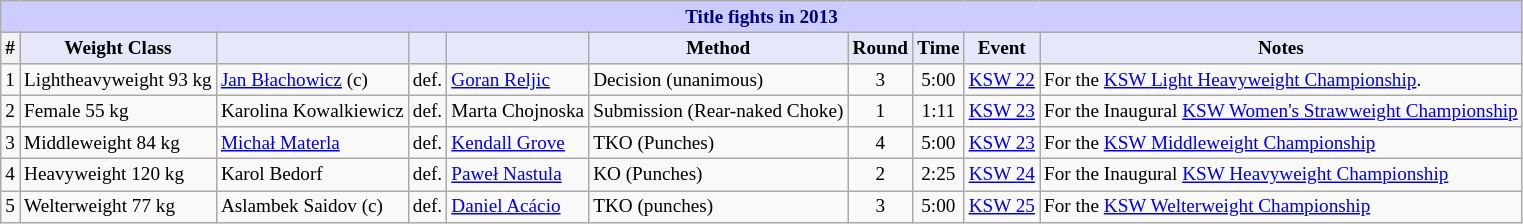<table class="wikitable" style="font-size: 80%;">
<tr>
<th colspan="10" style="background-color: #ccf; color: #000080; text-align: center;"><strong>Title fights in 2013</strong></th>
</tr>
<tr>
<th scope="col">#</th>
<th colspan="1" style="background-color: #E6E8FA; color: #000000; text-align: center;">Weight Class</th>
<th colspan="1" style="background-color: #E6E8FA; color: #000000; text-align: center;"></th>
<th colspan="1" style="background-color: #E6E8FA; color: #000000; text-align: center;"></th>
<th colspan="1" style="background-color: #E6E8FA; color: #000000; text-align: center;"></th>
<th colspan="1" style="background-color: #E6E8FA; color: #000000; text-align: center;">Method</th>
<th colspan="1" style="background-color: #E6E8FA; color: #000000; text-align: center;">Round</th>
<th colspan="1" style="background-color: #E6E8FA; color: #000000; text-align: center;">Time</th>
<th colspan="1" style="background-color: #E6E8FA; color: #000000; text-align: center;">Event</th>
<th colspan="1" style="background-color: #E6E8FA; color: #000000; text-align: center;">Notes</th>
</tr>
<tr>
<td>1</td>
<td>Lightheavyweight 93 kg</td>
<td> <a href='#'>Jan Błachowicz</a> (c)</td>
<td align=center>def.</td>
<td> <a href='#'>Goran Reljic</a></td>
<td>Decision (unanimous)</td>
<td align=center>3</td>
<td align=center>5:00</td>
<td><a href='#'>KSW 22</a></td>
<td>For the <a href='#'>KSW Light Heavyweight Championship</a>.</td>
</tr>
<tr>
<td>2</td>
<td>Female 55 kg</td>
<td> Karolina Kowalkiewicz</td>
<td>def.</td>
<td> Marta Chojnoska</td>
<td>Submission (Rear-naked Choke)</td>
<td align=center>1</td>
<td align=center>1:11</td>
<td><a href='#'>KSW 23</a></td>
<td>For the Inaugural <a href='#'>KSW Women's Strawweight Championship</a></td>
</tr>
<tr>
<td>3</td>
<td>Middleweight 84 kg</td>
<td> <a href='#'>Michał Materla</a></td>
<td align=center>def.</td>
<td> <a href='#'>Kendall Grove</a></td>
<td>TKO (Punches)</td>
<td align=center>4</td>
<td align=center>5:00</td>
<td><a href='#'>KSW 23</a></td>
<td>For the <a href='#'>KSW Middleweight Championship</a></td>
</tr>
<tr>
<td>4</td>
<td>Heavyweight 120 kg</td>
<td> Karol Bedorf</td>
<td align=center>def.</td>
<td> <a href='#'>Paweł Nastula</a></td>
<td>KO (Punches)</td>
<td align=center>2</td>
<td align=center>2:25</td>
<td><a href='#'>KSW 24</a></td>
<td>For the Inaugural <a href='#'>KSW Heavyweight Championship</a></td>
</tr>
<tr>
<td>5</td>
<td>Welterweight 77 kg</td>
<td> Aslambek Saidov (c)</td>
<td>def.</td>
<td> <a href='#'>Daniel Acácio</a></td>
<td>TKO (punches)</td>
<td align=center>3</td>
<td align=center>5:00</td>
<td><a href='#'>KSW 25</a></td>
<td>For the <a href='#'>KSW Welterweight Championship</a></td>
</tr>
</table>
